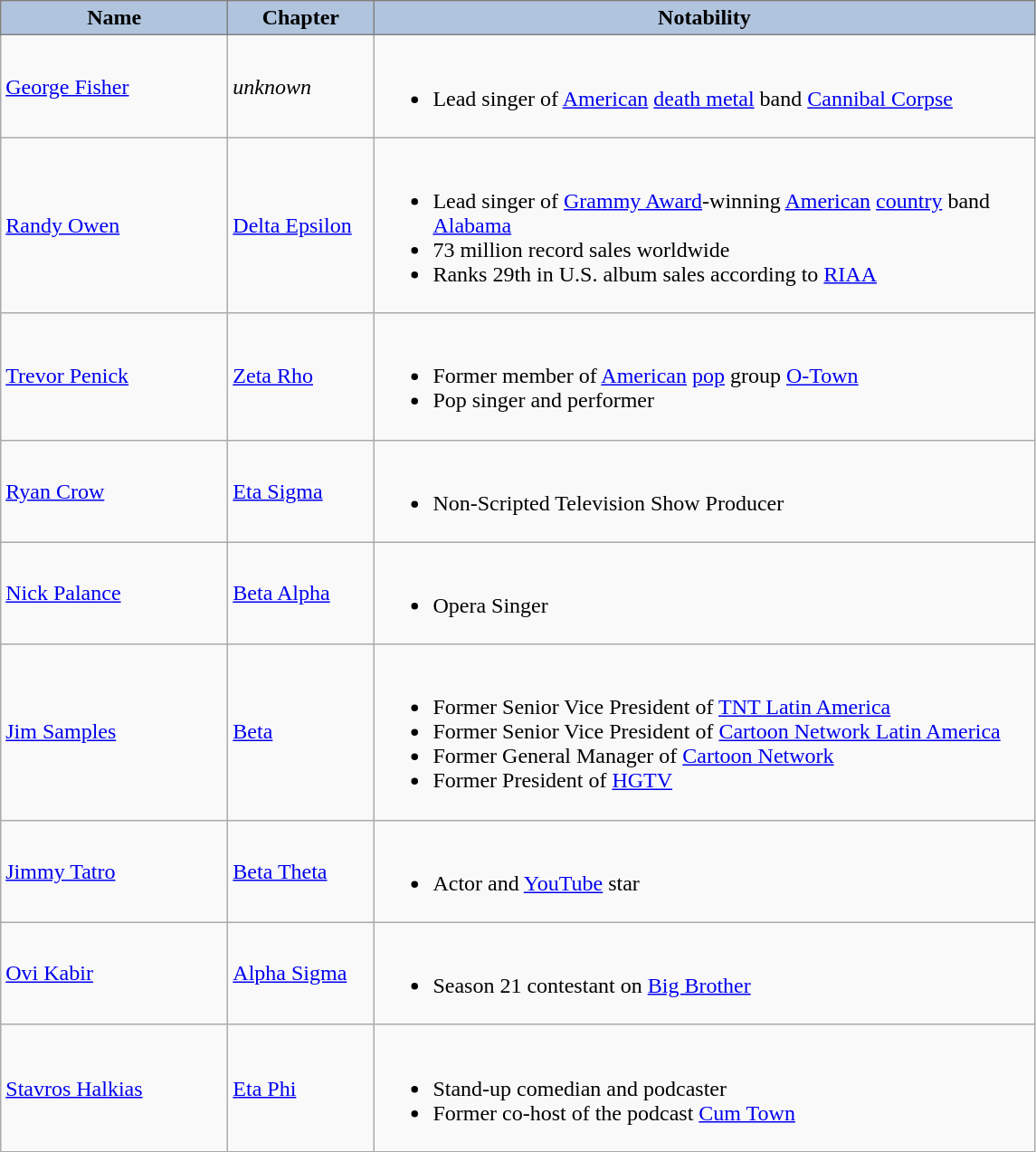<table class="wikitable">
<tr>
<th style="background: #B0C4DE; color:#000000 ;border:solid 1px #808080;" width=160px>Name</th>
<th style="background: #B0C4DE; color:#000000 ;border:solid 1px #808080;" width=100px>Chapter</th>
<th style="background: #B0C4DE; color:#000000 ;border:solid 1px #808080;" width=480px>Notability</th>
</tr>
<tr>
<td><a href='#'>George Fisher</a></td>
<td><em>unknown</em></td>
<td><br><ul><li>Lead singer of <a href='#'>American</a> <a href='#'>death metal</a> band <a href='#'>Cannibal Corpse</a></li></ul></td>
</tr>
<tr>
<td><a href='#'>Randy Owen</a></td>
<td><a href='#'>Delta Epsilon</a></td>
<td><br><ul><li>Lead singer of <a href='#'>Grammy Award</a>-winning <a href='#'>American</a> <a href='#'>country</a> band <a href='#'>Alabama</a></li><li>73 million record sales worldwide</li><li>Ranks 29th in U.S. album sales according to <a href='#'>RIAA</a></li></ul></td>
</tr>
<tr>
<td><a href='#'>Trevor Penick</a></td>
<td><a href='#'>Zeta Rho</a></td>
<td><br><ul><li>Former member of <a href='#'>American</a> <a href='#'>pop</a> group <a href='#'>O-Town</a></li><li>Pop singer and performer</li></ul></td>
</tr>
<tr>
<td><a href='#'>Ryan Crow</a></td>
<td><a href='#'>Eta Sigma</a></td>
<td><br><ul><li>Non-Scripted Television Show Producer</li></ul></td>
</tr>
<tr>
<td><a href='#'>Nick Palance</a></td>
<td><a href='#'>Beta Alpha</a></td>
<td><br><ul><li>Opera Singer</li></ul></td>
</tr>
<tr>
<td><a href='#'>Jim Samples</a></td>
<td><a href='#'>Beta</a></td>
<td><br><ul><li>Former Senior Vice President of <a href='#'>TNT Latin America</a></li><li>Former Senior Vice President of <a href='#'>Cartoon Network Latin America</a></li><li>Former General Manager of <a href='#'>Cartoon Network</a></li><li>Former President of <a href='#'>HGTV</a></li></ul></td>
</tr>
<tr>
<td><a href='#'>Jimmy Tatro</a></td>
<td><a href='#'>Beta Theta</a></td>
<td><br><ul><li>Actor and <a href='#'>YouTube</a> star</li></ul></td>
</tr>
<tr>
<td><a href='#'>Ovi Kabir</a></td>
<td><a href='#'>Alpha Sigma</a></td>
<td><br><ul><li>Season 21 contestant on <a href='#'>Big Brother</a></li></ul></td>
</tr>
<tr>
<td><a href='#'>Stavros Halkias</a></td>
<td><a href='#'>Eta Phi</a></td>
<td><br><ul><li>Stand-up comedian and podcaster</li><li>Former co-host of the podcast <a href='#'>Cum Town</a></li></ul></td>
</tr>
</table>
